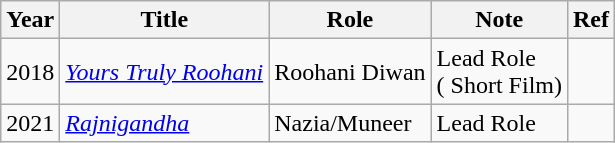<table class="wikitable">
<tr>
<th>Year</th>
<th>Title</th>
<th>Role</th>
<th>Note</th>
<th>Ref</th>
</tr>
<tr>
<td>2018</td>
<td><em><a href='#'>Yours Truly Roohani</a></em></td>
<td>Roohani Diwan</td>
<td>Lead Role<br>( Short Film)</td>
<td></td>
</tr>
<tr>
<td>2021</td>
<td><a href='#'><em>Rajnigandha</em></a></td>
<td>Nazia/Muneer</td>
<td>Lead Role</td>
<td></td>
</tr>
</table>
